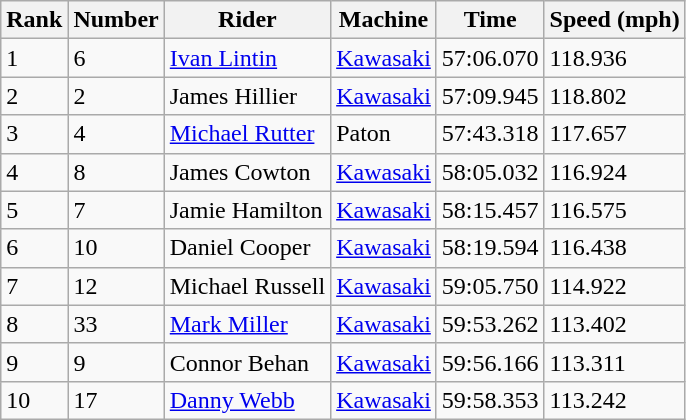<table class="wikitable">
<tr>
<th>Rank</th>
<th>Number</th>
<th>Rider</th>
<th>Machine</th>
<th>Time</th>
<th>Speed (mph)</th>
</tr>
<tr>
<td>1</td>
<td>6</td>
<td> <a href='#'>Ivan Lintin</a></td>
<td><a href='#'>Kawasaki</a></td>
<td>57:06.070</td>
<td>118.936</td>
</tr>
<tr>
<td>2</td>
<td>2</td>
<td> James Hillier</td>
<td><a href='#'>Kawasaki</a></td>
<td>57:09.945</td>
<td>118.802</td>
</tr>
<tr>
<td>3</td>
<td>4</td>
<td> <a href='#'>Michael Rutter</a></td>
<td>Paton</td>
<td>57:43.318</td>
<td>117.657</td>
</tr>
<tr>
<td>4</td>
<td>8</td>
<td> James Cowton</td>
<td><a href='#'>Kawasaki</a></td>
<td>58:05.032</td>
<td>116.924</td>
</tr>
<tr>
<td>5</td>
<td>7</td>
<td> Jamie Hamilton</td>
<td><a href='#'>Kawasaki</a></td>
<td>58:15.457</td>
<td>116.575</td>
</tr>
<tr>
<td>6</td>
<td>10</td>
<td> Daniel Cooper</td>
<td><a href='#'>Kawasaki</a></td>
<td>58:19.594</td>
<td>116.438</td>
</tr>
<tr>
<td>7</td>
<td>12</td>
<td> Michael Russell</td>
<td><a href='#'>Kawasaki</a></td>
<td>59:05.750</td>
<td>114.922</td>
</tr>
<tr>
<td>8</td>
<td>33</td>
<td> <a href='#'>Mark Miller</a></td>
<td><a href='#'>Kawasaki</a></td>
<td>59:53.262</td>
<td>113.402</td>
</tr>
<tr>
<td>9</td>
<td>9</td>
<td> Connor Behan</td>
<td><a href='#'>Kawasaki</a></td>
<td>59:56.166</td>
<td>113.311</td>
</tr>
<tr>
<td>10</td>
<td>17</td>
<td> <a href='#'>Danny Webb</a></td>
<td><a href='#'>Kawasaki</a></td>
<td>59:58.353</td>
<td>113.242</td>
</tr>
</table>
